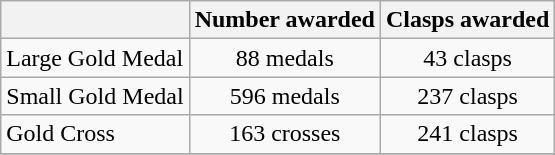<table class="wikitable" border="1">
<tr>
<th></th>
<th>Number awarded</th>
<th>Clasps awarded</th>
</tr>
<tr>
<td>Large Gold Medal</td>
<td align=center>88 medals</td>
<td align=center>43 clasps</td>
</tr>
<tr>
<td>Small Gold Medal</td>
<td align=center>596 medals</td>
<td align=center>237 clasps</td>
</tr>
<tr>
<td>Gold Cross</td>
<td align=center>163 crosses</td>
<td align=center>241 clasps</td>
</tr>
<tr>
</tr>
</table>
